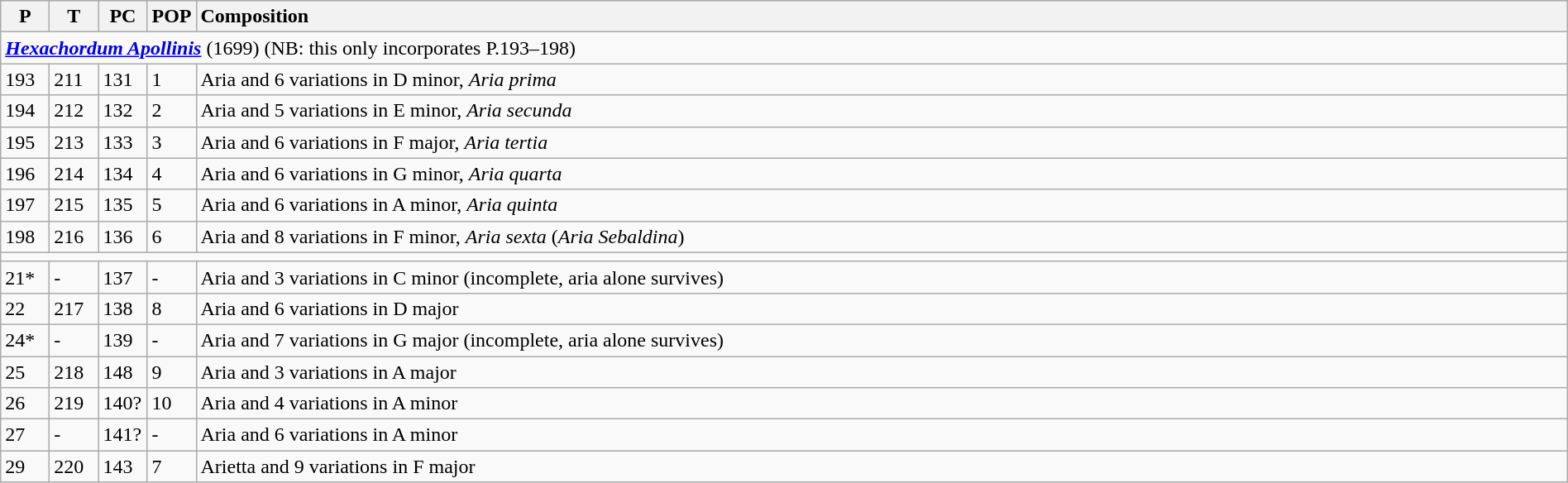<table class="wikitable" width="100%">
<tr>
<th width="32">P</th>
<th width="32">T</th>
<th width="32">PC</th>
<th width="32">POP</th>
<th style="text-align: left;">Composition</th>
</tr>
<tr>
<td colspan="5"><strong><em><a href='#'>Hexachordum Apollinis</a></em></strong> (1699) (NB: this only incorporates P.193–198)</td>
</tr>
<tr>
<td>193</td>
<td>211</td>
<td>131</td>
<td>1</td>
<td>Aria and 6 variations in D minor, <em>Aria prima</em></td>
</tr>
<tr>
<td>194</td>
<td>212</td>
<td>132</td>
<td>2</td>
<td>Aria and 5 variations in E minor, <em>Aria secunda</em></td>
</tr>
<tr>
<td>195</td>
<td>213</td>
<td>133</td>
<td>3</td>
<td>Aria and 6 variations in F major, <em>Aria tertia</em></td>
</tr>
<tr>
<td>196</td>
<td>214</td>
<td>134</td>
<td>4</td>
<td>Aria and 6 variations in G minor, <em>Aria quarta</em></td>
</tr>
<tr>
<td>197</td>
<td>215</td>
<td>135</td>
<td>5</td>
<td>Aria and 6 variations in A minor, <em>Aria quinta</em></td>
</tr>
<tr>
<td>198</td>
<td>216</td>
<td>136</td>
<td>6</td>
<td>Aria and 8 variations in F minor, <em>Aria sexta</em> (<em>Aria Sebaldina</em>)</td>
</tr>
<tr>
<td colspan="5"></td>
</tr>
<tr>
<td>21*</td>
<td>-</td>
<td>137</td>
<td>-</td>
<td>Aria and 3 variations in C minor (incomplete, aria alone survives)</td>
</tr>
<tr>
<td>22</td>
<td>217</td>
<td>138</td>
<td>8</td>
<td>Aria and 6 variations in D major</td>
</tr>
<tr>
<td>24*</td>
<td>-</td>
<td>139</td>
<td>-</td>
<td>Aria and 7 variations in G major (incomplete, aria alone survives)</td>
</tr>
<tr>
<td>25</td>
<td>218</td>
<td>148</td>
<td>9</td>
<td>Aria and 3 variations in A major</td>
</tr>
<tr>
<td>26</td>
<td>219</td>
<td>140?</td>
<td>10</td>
<td>Aria and 4 variations in A minor</td>
</tr>
<tr>
<td>27</td>
<td>-</td>
<td>141?</td>
<td>-</td>
<td>Aria and 6 variations in A minor</td>
</tr>
<tr>
<td>29</td>
<td>220</td>
<td>143</td>
<td>7</td>
<td>Arietta and 9 variations in F major</td>
</tr>
</table>
